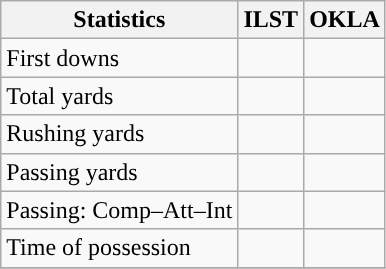<table class="wikitable" style="float: left;">
<tr>
<th>Statistics</th>
<th>ILST</th>
<th>OKLA</th>
</tr>
<tr>
<td>First downs</td>
<td></td>
<td></td>
</tr>
<tr>
<td>Total yards</td>
<td></td>
<td></td>
</tr>
<tr>
<td>Rushing yards</td>
<td></td>
<td></td>
</tr>
<tr>
<td>Passing yards</td>
<td></td>
<td></td>
</tr>
<tr>
<td>Passing: Comp–Att–Int</td>
<td></td>
<td></td>
</tr>
<tr>
<td>Time of possession</td>
<td></td>
<td></td>
</tr>
<tr>
</tr>
</table>
